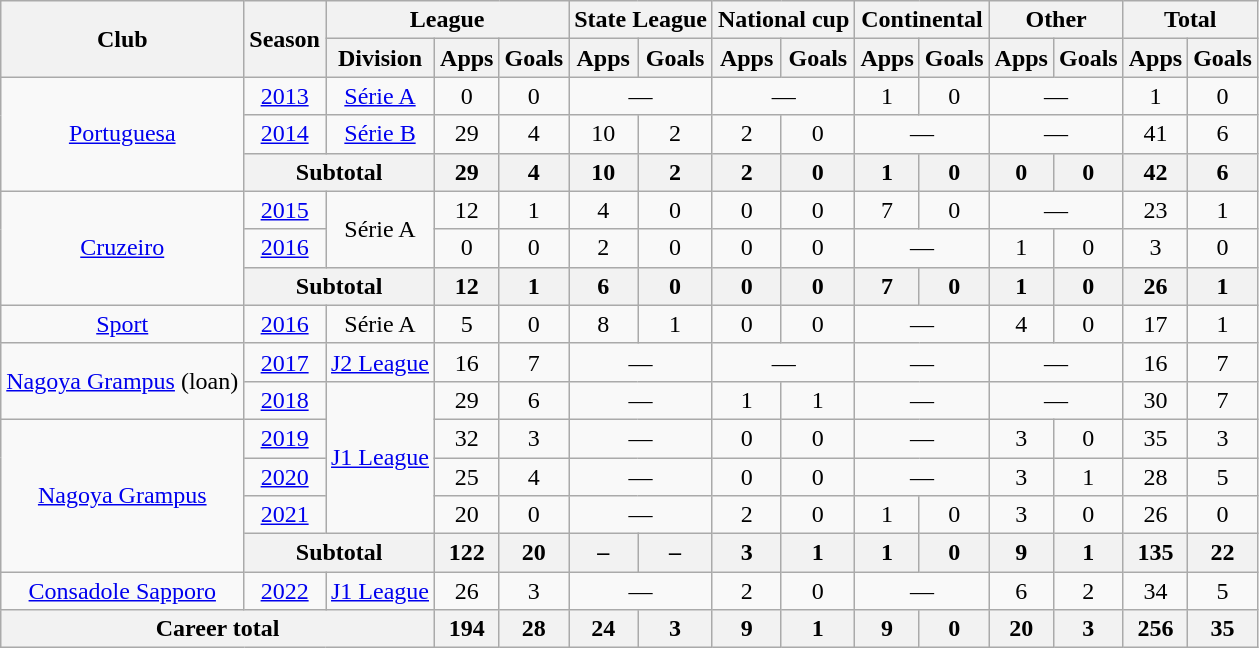<table class="wikitable" style="text-align: center;">
<tr>
<th rowspan="2">Club</th>
<th rowspan="2">Season</th>
<th colspan="3">League</th>
<th colspan="2">State League</th>
<th colspan="2">National cup</th>
<th colspan="2">Continental</th>
<th colspan="2">Other</th>
<th colspan="2">Total</th>
</tr>
<tr>
<th>Division</th>
<th>Apps</th>
<th>Goals</th>
<th>Apps</th>
<th>Goals</th>
<th>Apps</th>
<th>Goals</th>
<th>Apps</th>
<th>Goals</th>
<th>Apps</th>
<th>Goals</th>
<th>Apps</th>
<th>Goals</th>
</tr>
<tr>
<td rowspan="3" valign="center"><a href='#'>Portuguesa</a></td>
<td><a href='#'>2013</a></td>
<td><a href='#'>Série A</a></td>
<td>0</td>
<td>0</td>
<td colspan="2">—</td>
<td colspan="2">—</td>
<td>1</td>
<td>0</td>
<td colspan="2">—</td>
<td>1</td>
<td>0</td>
</tr>
<tr>
<td><a href='#'>2014</a></td>
<td><a href='#'>Série B</a></td>
<td>29</td>
<td>4</td>
<td>10</td>
<td>2</td>
<td>2</td>
<td>0</td>
<td colspan="2">—</td>
<td colspan="2">—</td>
<td>41</td>
<td>6</td>
</tr>
<tr>
<th colspan="2">Subtotal</th>
<th>29</th>
<th>4</th>
<th>10</th>
<th>2</th>
<th>2</th>
<th>0</th>
<th>1</th>
<th>0</th>
<th>0</th>
<th>0</th>
<th>42</th>
<th>6</th>
</tr>
<tr>
<td rowspan="3" valign="center"><a href='#'>Cruzeiro</a></td>
<td><a href='#'>2015</a></td>
<td rowspan="2">Série A</td>
<td>12</td>
<td>1</td>
<td>4</td>
<td>0</td>
<td>0</td>
<td>0</td>
<td>7</td>
<td>0</td>
<td colspan="2">—</td>
<td>23</td>
<td>1</td>
</tr>
<tr>
<td><a href='#'>2016</a></td>
<td>0</td>
<td>0</td>
<td>2</td>
<td>0</td>
<td>0</td>
<td>0</td>
<td colspan="2">—</td>
<td>1</td>
<td>0</td>
<td>3</td>
<td>0</td>
</tr>
<tr>
<th colspan="2">Subtotal</th>
<th>12</th>
<th>1</th>
<th>6</th>
<th>0</th>
<th>0</th>
<th>0</th>
<th>7</th>
<th>0</th>
<th>1</th>
<th>0</th>
<th>26</th>
<th>1</th>
</tr>
<tr>
<td valign="center"><a href='#'>Sport</a></td>
<td><a href='#'>2016</a></td>
<td>Série A</td>
<td>5</td>
<td>0</td>
<td>8</td>
<td>1</td>
<td>0</td>
<td>0</td>
<td colspan="2">—</td>
<td>4</td>
<td>0</td>
<td>17</td>
<td>1</td>
</tr>
<tr>
<td rowspan="2"><a href='#'>Nagoya Grampus</a> (loan)</td>
<td><a href='#'>2017</a></td>
<td><a href='#'>J2 League</a></td>
<td>16</td>
<td>7</td>
<td colspan="2">—</td>
<td colspan="2">—</td>
<td colspan="2">—</td>
<td colspan="2">—</td>
<td>16</td>
<td>7</td>
</tr>
<tr>
<td><a href='#'>2018</a></td>
<td rowspan="4"><a href='#'>J1 League</a></td>
<td>29</td>
<td>6</td>
<td colspan="2">—</td>
<td>1</td>
<td>1</td>
<td colspan="2">—</td>
<td colspan="2">—</td>
<td>30</td>
<td>7</td>
</tr>
<tr>
<td rowspan="4"><a href='#'>Nagoya Grampus</a></td>
<td><a href='#'>2019</a></td>
<td>32</td>
<td>3</td>
<td colspan="2">—</td>
<td>0</td>
<td>0</td>
<td colspan="2">—</td>
<td>3</td>
<td>0</td>
<td>35</td>
<td>3</td>
</tr>
<tr>
<td><a href='#'>2020</a></td>
<td>25</td>
<td>4</td>
<td colspan="2">—</td>
<td>0</td>
<td>0</td>
<td colspan="2">—</td>
<td>3</td>
<td>1</td>
<td>28</td>
<td>5</td>
</tr>
<tr>
<td><a href='#'>2021</a></td>
<td>20</td>
<td>0</td>
<td colspan="2">—</td>
<td>2</td>
<td>0</td>
<td>1</td>
<td>0</td>
<td>3</td>
<td>0</td>
<td>26</td>
<td>0</td>
</tr>
<tr>
<th colspan="2">Subtotal</th>
<th>122</th>
<th>20</th>
<th>–</th>
<th>–</th>
<th>3</th>
<th>1</th>
<th>1</th>
<th>0</th>
<th>9</th>
<th>1</th>
<th>135</th>
<th>22</th>
</tr>
<tr>
<td><a href='#'>Consadole Sapporo</a></td>
<td><a href='#'>2022</a></td>
<td><a href='#'>J1 League</a></td>
<td>26</td>
<td>3</td>
<td colspan="2">—</td>
<td>2</td>
<td>0</td>
<td colspan="2">—</td>
<td>6</td>
<td>2</td>
<td>34</td>
<td>5</td>
</tr>
<tr>
<th colspan="3"><strong>Career total</strong></th>
<th>194</th>
<th>28</th>
<th>24</th>
<th>3</th>
<th>9</th>
<th>1</th>
<th>9</th>
<th>0</th>
<th>20</th>
<th>3</th>
<th>256</th>
<th>35</th>
</tr>
</table>
